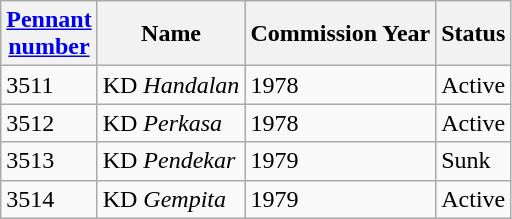<table class="wikitable">
<tr>
<th><a href='#'>Pennant<br>number</a></th>
<th>Name</th>
<th>Commission Year</th>
<th>Status</th>
</tr>
<tr>
<td>3511</td>
<td>KD <em>Handalan</em></td>
<td>1978</td>
<td>Active</td>
</tr>
<tr>
<td>3512</td>
<td>KD <em>Perkasa</em></td>
<td>1978</td>
<td>Active</td>
</tr>
<tr>
<td>3513</td>
<td>KD <em>Pendekar</em></td>
<td>1979</td>
<td>Sunk </td>
</tr>
<tr>
<td>3514</td>
<td>KD <em>Gempita</em></td>
<td>1979</td>
<td>Active</td>
</tr>
</table>
